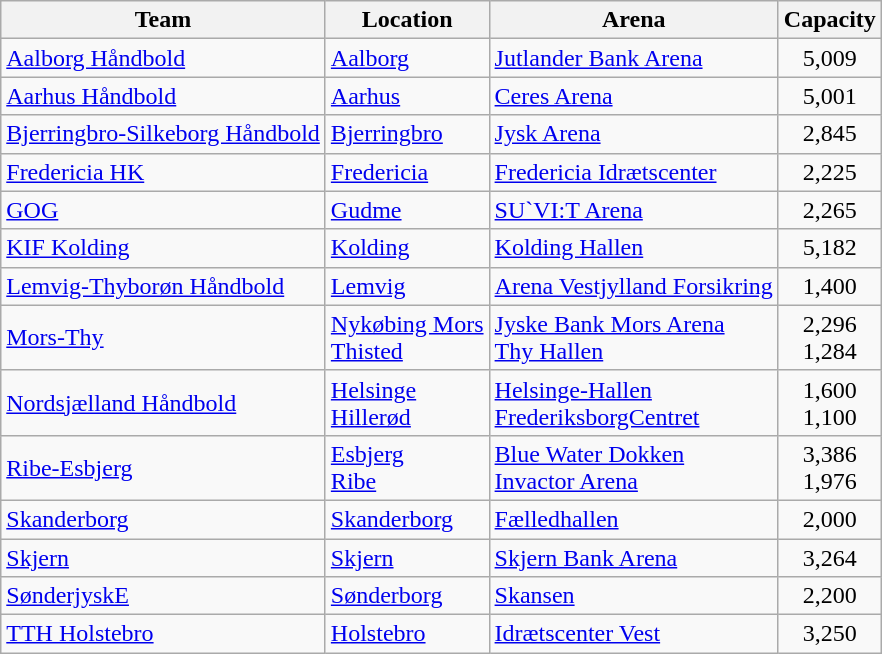<table class="wikitable sortable" style="text-align: left;">
<tr>
<th>Team</th>
<th>Location</th>
<th>Arena</th>
<th>Capacity</th>
</tr>
<tr>
<td><a href='#'>Aalborg Håndbold</a></td>
<td><a href='#'>Aalborg</a></td>
<td><a href='#'>Jutlander Bank Arena</a></td>
<td align="center">5,009</td>
</tr>
<tr>
<td><a href='#'>Aarhus Håndbold</a></td>
<td><a href='#'>Aarhus</a></td>
<td><a href='#'>Ceres Arena</a></td>
<td align="center">5,001</td>
</tr>
<tr>
<td><a href='#'>Bjerringbro-Silkeborg Håndbold</a></td>
<td><a href='#'>Bjerringbro</a></td>
<td><a href='#'>Jysk Arena</a></td>
<td align="center">2,845</td>
</tr>
<tr>
<td><a href='#'>Fredericia HK</a></td>
<td><a href='#'>Fredericia</a></td>
<td><a href='#'>Fredericia Idrætscenter</a></td>
<td align="center">2,225</td>
</tr>
<tr>
<td><a href='#'>GOG</a></td>
<td><a href='#'>Gudme</a></td>
<td><a href='#'>SU`VI:T Arena</a></td>
<td align="center">2,265</td>
</tr>
<tr>
<td><a href='#'>KIF Kolding</a></td>
<td><a href='#'>Kolding</a></td>
<td><a href='#'>Kolding Hallen</a></td>
<td align="center">5,182</td>
</tr>
<tr>
<td><a href='#'>Lemvig-Thyborøn Håndbold</a></td>
<td><a href='#'>Lemvig</a></td>
<td><a href='#'>Arena Vestjylland Forsikring</a></td>
<td align="center">1,400</td>
</tr>
<tr>
<td><a href='#'>Mors-Thy</a></td>
<td><a href='#'>Nykøbing Mors</a><br><a href='#'>Thisted</a></td>
<td><a href='#'>Jyske Bank Mors Arena</a><br><a href='#'>Thy Hallen</a></td>
<td align="center">2,296<br>1,284</td>
</tr>
<tr>
<td><a href='#'>Nordsjælland Håndbold</a></td>
<td><a href='#'>Helsinge</a><br><a href='#'>Hillerød</a></td>
<td><a href='#'>Helsinge-Hallen</a><br><a href='#'>FrederiksborgCentret</a></td>
<td align="center">1,600<br>1,100</td>
</tr>
<tr>
<td><a href='#'>Ribe-Esbjerg</a></td>
<td><a href='#'>Esbjerg</a><br><a href='#'>Ribe</a></td>
<td><a href='#'>Blue Water Dokken</a><br><a href='#'>Invactor Arena</a></td>
<td align="center">3,386<br>1,976</td>
</tr>
<tr>
<td><a href='#'>Skanderborg</a></td>
<td><a href='#'>Skanderborg</a></td>
<td><a href='#'>Fælledhallen</a></td>
<td align="center">2,000</td>
</tr>
<tr>
<td><a href='#'>Skjern</a></td>
<td><a href='#'>Skjern</a></td>
<td><a href='#'>Skjern Bank Arena</a></td>
<td align="center">3,264</td>
</tr>
<tr>
<td><a href='#'>SønderjyskE</a></td>
<td><a href='#'>Sønderborg</a></td>
<td><a href='#'>Skansen</a></td>
<td align="center">2,200</td>
</tr>
<tr>
<td><a href='#'>TTH Holstebro</a></td>
<td><a href='#'>Holstebro</a></td>
<td><a href='#'>Idrætscenter Vest</a></td>
<td align="center">3,250</td>
</tr>
</table>
